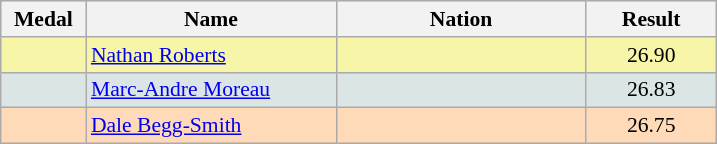<table class="wikitable" style="border:1px solid #aaa;font-size:90%;">
<tr style="background:#e4e4e4;">
<th width=50>Medal</th>
<th width=160>Name</th>
<th width=160>Nation</th>
<th width=80>Result</th>
</tr>
<tr style="background:#f7f6a8;">
<td align="center"></td>
<td><a href='#'>Nathan Roberts</a></td>
<td></td>
<td align="center">26.90</td>
</tr>
<tr style="background:#dce5e5;">
<td align="center"></td>
<td><a href='#'>Marc-Andre Moreau</a></td>
<td></td>
<td align="center">26.83</td>
</tr>
<tr style="background:#ffdab9;">
<td align="center"></td>
<td><a href='#'>Dale Begg-Smith</a></td>
<td></td>
<td align="center">26.75</td>
</tr>
</table>
